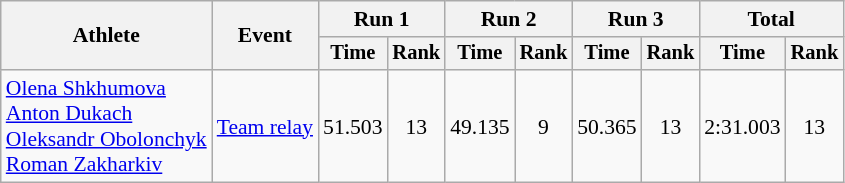<table class="wikitable" style="font-size:90%">
<tr>
<th rowspan="2">Athlete</th>
<th rowspan="2">Event</th>
<th colspan=2>Run 1</th>
<th colspan=2>Run 2</th>
<th colspan=2>Run 3</th>
<th colspan=2>Total</th>
</tr>
<tr style="font-size:95%">
<th>Time</th>
<th>Rank</th>
<th>Time</th>
<th>Rank</th>
<th>Time</th>
<th>Rank</th>
<th>Time</th>
<th>Rank</th>
</tr>
<tr align=center>
<td align=left><a href='#'>Olena Shkhumova</a><br><a href='#'>Anton Dukach</a><br><a href='#'>Oleksandr Obolonchyk</a><br><a href='#'>Roman Zakharkiv</a></td>
<td align=left><a href='#'>Team relay</a></td>
<td>51.503</td>
<td>13</td>
<td>49.135</td>
<td>9</td>
<td>50.365</td>
<td>13</td>
<td>2:31.003</td>
<td>13</td>
</tr>
</table>
